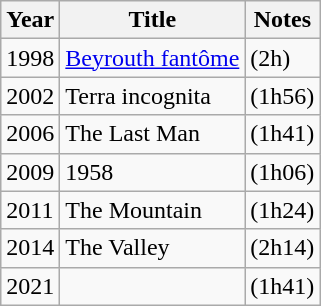<table class="wikitable sortable">
<tr>
<th>Year</th>
<th>Title</th>
<th>Notes</th>
</tr>
<tr>
<td>1998</td>
<td><a href='#'>Beyrouth fantôme</a></td>
<td>(2h)</td>
</tr>
<tr>
<td>2002</td>
<td>Terra incognita</td>
<td>(1h56)</td>
</tr>
<tr>
<td>2006</td>
<td>The Last Man</td>
<td>(1h41)</td>
</tr>
<tr>
<td>2009</td>
<td>1958</td>
<td>(1h06)</td>
</tr>
<tr>
<td>2011</td>
<td>The Mountain</td>
<td>(1h24)</td>
</tr>
<tr>
<td>2014</td>
<td>The Valley</td>
<td>(2h14)</td>
</tr>
<tr>
<td>2021</td>
<td></td>
<td>(1h41)</td>
</tr>
</table>
